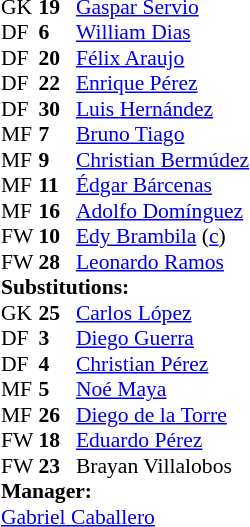<table style="font-size:90%" cellspacing=0 cellpadding=0 align=center>
<tr>
<th width=25></th>
<th width=25></th>
</tr>
<tr>
<td>GK</td>
<td><strong>19</strong></td>
<td> <a href='#'>Gaspar Servio</a></td>
</tr>
<tr>
<td>DF</td>
<td><strong>6</strong></td>
<td> <a href='#'>William Dias</a></td>
<td></td>
</tr>
<tr>
<td>DF</td>
<td><strong>20</strong></td>
<td> <a href='#'>Félix Araujo</a></td>
</tr>
<tr>
<td>DF</td>
<td><strong>22</strong></td>
<td> <a href='#'>Enrique Pérez</a></td>
</tr>
<tr>
<td>DF</td>
<td><strong>30</strong></td>
<td> <a href='#'>Luis Hernández</a></td>
</tr>
<tr>
<td>MF</td>
<td><strong>7</strong></td>
<td> <a href='#'>Bruno Tiago</a></td>
</tr>
<tr>
<td>MF</td>
<td><strong>9</strong></td>
<td> <a href='#'>Christian Bermúdez</a></td>
</tr>
<tr>
<td>MF</td>
<td><strong>11</strong></td>
<td> <a href='#'>Édgar Bárcenas</a></td>
</tr>
<tr>
<td>MF</td>
<td><strong>16</strong></td>
<td> <a href='#'>Adolfo Domínguez</a></td>
<td></td>
<td></td>
</tr>
<tr>
<td>FW</td>
<td><strong>10</strong></td>
<td> <a href='#'>Edy Brambila</a> (<a href='#'>c</a>)</td>
<td></td>
<td></td>
</tr>
<tr>
<td>FW</td>
<td><strong>28</strong></td>
<td> <a href='#'>Leonardo Ramos</a></td>
<td></td>
<td></td>
</tr>
<tr>
<td colspan=3><strong>Substitutions:</strong></td>
</tr>
<tr>
<td>GK</td>
<td><strong>25</strong></td>
<td> <a href='#'>Carlos López</a></td>
</tr>
<tr>
<td>DF</td>
<td><strong>3</strong></td>
<td> <a href='#'>Diego Guerra</a></td>
</tr>
<tr>
<td>DF</td>
<td><strong>4</strong></td>
<td> <a href='#'>Christian Pérez</a></td>
</tr>
<tr>
<td>MF</td>
<td><strong>5</strong></td>
<td> <a href='#'>Noé Maya</a></td>
<td></td>
<td></td>
</tr>
<tr>
<td>MF</td>
<td><strong>26</strong></td>
<td> <a href='#'>Diego de la Torre</a></td>
<td></td>
<td></td>
</tr>
<tr>
<td>FW</td>
<td><strong>18</strong></td>
<td> <a href='#'>Eduardo Pérez</a></td>
<td></td>
<td></td>
</tr>
<tr>
<td>FW</td>
<td><strong>23</strong></td>
<td> Brayan Villalobos</td>
</tr>
<tr>
<td colspan=3><strong>Manager:</strong></td>
</tr>
<tr>
<td colspan=4> <a href='#'>Gabriel Caballero</a></td>
</tr>
</table>
